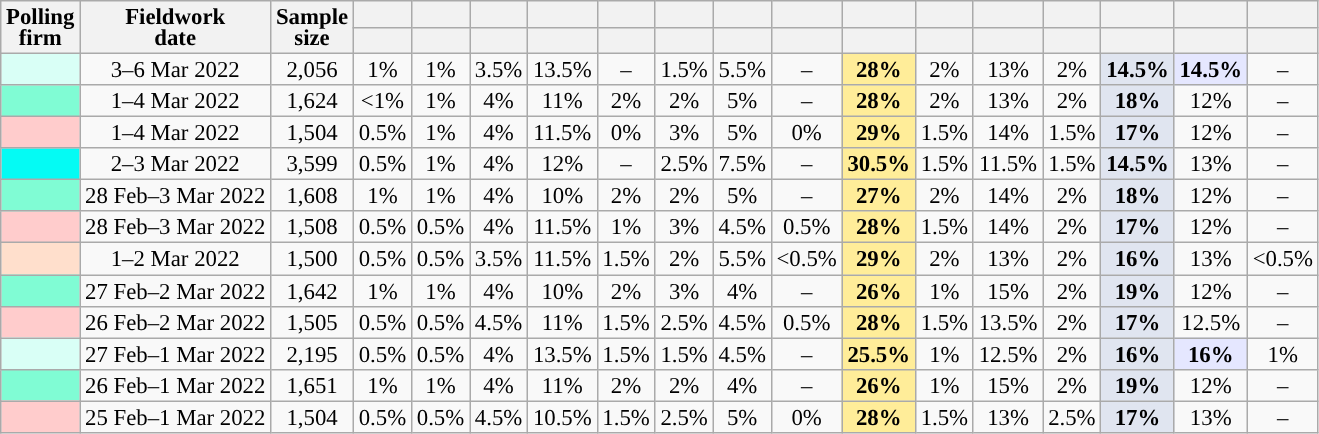<table class="wikitable sortable" style="text-align:center;font-size:95%;line-height:14px;">
<tr>
<th rowspan="2">Polling<br>firm</th>
<th rowspan="2">Fieldwork<br>date</th>
<th rowspan="2">Sample<br>size</th>
<th></th>
<th></th>
<th></th>
<th></th>
<th></th>
<th></th>
<th></th>
<th></th>
<th></th>
<th></th>
<th></th>
<th></th>
<th></th>
<th></th>
<th></th>
</tr>
<tr>
<th style="background:"></th>
<th style="background:"></th>
<th style="background:"></th>
<th style="background:"></th>
<th style="background:"></th>
<th style="background:"></th>
<th style="background:"></th>
<th style="background:"></th>
<th style="background:"></th>
<th style="background:"></th>
<th style="background:"></th>
<th style="background:"></th>
<th style="background:"></th>
<th style="background:"></th>
<th style="background:"></th>
</tr>
<tr>
<td style="background:#d9fff6;"></td>
<td>3–6 Mar 2022</td>
<td>2,056</td>
<td>1%</td>
<td>1%</td>
<td>3.5%</td>
<td>13.5%</td>
<td>–</td>
<td>1.5%</td>
<td>5.5%</td>
<td>–</td>
<td style="background:#FFED99;"><strong>28%</strong></td>
<td>2%</td>
<td>13%</td>
<td>2%</td>
<td style="background:#E0E5F0;"><strong>14.5%</strong></td>
<td style="background:#E5E7FF;"><strong>14.5%</strong></td>
<td>–</td>
</tr>
<tr>
<td style="background:#80fcd4;"></td>
<td>1–4 Mar 2022</td>
<td>1,624</td>
<td><1%</td>
<td>1%</td>
<td>4%</td>
<td>11%</td>
<td>2%</td>
<td>2%</td>
<td>5%</td>
<td>–</td>
<td style="background:#FFED99;"><strong>28%</strong></td>
<td>2%</td>
<td>13%</td>
<td>2%</td>
<td style="background:#E0E5F0;"><strong>18%</strong></td>
<td>12%</td>
<td>–</td>
</tr>
<tr>
<td style="background:#FFCCCC;"></td>
<td>1–4 Mar 2022</td>
<td>1,504</td>
<td>0.5%</td>
<td>1%</td>
<td>4%</td>
<td>11.5%</td>
<td>0%</td>
<td>3%</td>
<td>5%</td>
<td>0%</td>
<td style="background:#FFED99;"><strong>29%</strong></td>
<td>1.5%</td>
<td>14%</td>
<td>1.5%</td>
<td style="background:#E0E5F0;"><strong>17%</strong></td>
<td>12%</td>
<td>–</td>
</tr>
<tr>
<td style="background:#04FBF4;"></td>
<td>2–3 Mar 2022</td>
<td>3,599</td>
<td>0.5%</td>
<td>1%</td>
<td>4%</td>
<td>12%</td>
<td>–</td>
<td>2.5%</td>
<td>7.5%</td>
<td>–</td>
<td style="background:#FFED99;"><strong>30.5%</strong></td>
<td>1.5%</td>
<td>11.5%</td>
<td>1.5%</td>
<td style="background:#E0E5F0;"><strong>14.5%</strong></td>
<td>13%</td>
<td>–</td>
</tr>
<tr>
<td style="background:#80fcd4;"></td>
<td>28 Feb–3 Mar 2022</td>
<td>1,608</td>
<td>1%</td>
<td>1%</td>
<td>4%</td>
<td>10%</td>
<td>2%</td>
<td>2%</td>
<td>5%</td>
<td>–</td>
<td style="background:#FFED99;"><strong>27%</strong></td>
<td>2%</td>
<td>14%</td>
<td>2%</td>
<td style="background:#E0E5F0;"><strong>18%</strong></td>
<td>12%</td>
<td>–</td>
</tr>
<tr>
<td style="background:#FFCCCC;"></td>
<td>28 Feb–3 Mar 2022</td>
<td>1,508</td>
<td>0.5%</td>
<td>0.5%</td>
<td>4%</td>
<td>11.5%</td>
<td>1%</td>
<td>3%</td>
<td>4.5%</td>
<td>0.5%</td>
<td style="background:#FFED99;"><strong>28%</strong></td>
<td>1.5%</td>
<td>14%</td>
<td>2%</td>
<td style="background:#E0E5F0;"><strong>17%</strong></td>
<td>12%</td>
<td>–</td>
</tr>
<tr>
<td style="background:#FFDFCC;"></td>
<td>1–2 Mar 2022</td>
<td>1,500</td>
<td>0.5%</td>
<td>0.5%</td>
<td>3.5%</td>
<td>11.5%</td>
<td>1.5%</td>
<td>2%</td>
<td>5.5%</td>
<td><0.5%</td>
<td style="background:#FFED99;"><strong>29%</strong></td>
<td>2%</td>
<td>13%</td>
<td>2%</td>
<td style="background:#E0E5F0;"><strong>16%</strong></td>
<td>13%</td>
<td><0.5%</td>
</tr>
<tr>
<td style="background:#80fcd4;"></td>
<td>27 Feb–2 Mar 2022</td>
<td>1,642</td>
<td>1%</td>
<td>1%</td>
<td>4%</td>
<td>10%</td>
<td>2%</td>
<td>3%</td>
<td>4%</td>
<td>–</td>
<td style="background:#FFED99;"><strong>26%</strong></td>
<td>1%</td>
<td>15%</td>
<td>2%</td>
<td style="background:#E0E5F0;"><strong>19%</strong></td>
<td>12%</td>
<td>–</td>
</tr>
<tr>
<td style="background:#FFCCCC;"></td>
<td>26 Feb–2 Mar 2022</td>
<td>1,505</td>
<td>0.5%</td>
<td>0.5%</td>
<td>4.5%</td>
<td>11%</td>
<td>1.5%</td>
<td>2.5%</td>
<td>4.5%</td>
<td>0.5%</td>
<td style="background:#FFED99;"><strong>28%</strong></td>
<td>1.5%</td>
<td>13.5%</td>
<td>2%</td>
<td style="background:#E0E5F0;"><strong>17%</strong></td>
<td>12.5%</td>
<td>–</td>
</tr>
<tr>
<td style="background:#d9fff6;"></td>
<td>27 Feb–1 Mar 2022</td>
<td>2,195</td>
<td>0.5%</td>
<td>0.5%</td>
<td>4%</td>
<td>13.5%</td>
<td>1.5%</td>
<td>1.5%</td>
<td>4.5%</td>
<td>–</td>
<td style="background:#FFED99;"><strong>25.5%</strong></td>
<td>1%</td>
<td>12.5%</td>
<td>2%</td>
<td style="background:#E0E5F0;"><strong>16%</strong></td>
<td style="background:#E5E7FF;"><strong>16%</strong></td>
<td>1%</td>
</tr>
<tr>
<td style="background:#80fcd4;"></td>
<td>26 Feb–1 Mar 2022</td>
<td>1,651</td>
<td>1%</td>
<td>1%</td>
<td>4%</td>
<td>11%</td>
<td>2%</td>
<td>2%</td>
<td>4%</td>
<td>–</td>
<td style="background:#FFED99;"><strong>26%</strong></td>
<td>1%</td>
<td>15%</td>
<td>2%</td>
<td style="background:#E0E5F0;"><strong>19%</strong></td>
<td>12%</td>
<td>–</td>
</tr>
<tr>
<td style="background:#FFCCCC;"></td>
<td>25 Feb–1 Mar 2022</td>
<td>1,504</td>
<td>0.5%</td>
<td>0.5%</td>
<td>4.5%</td>
<td>10.5%</td>
<td>1.5%</td>
<td>2.5%</td>
<td>5%</td>
<td>0%</td>
<td style="background:#FFED99;"><strong>28%</strong></td>
<td>1.5%</td>
<td>13%</td>
<td>2.5%</td>
<td style="background:#E0E5F0;"><strong>17%</strong></td>
<td>13%</td>
<td>–</td>
</tr>
</table>
